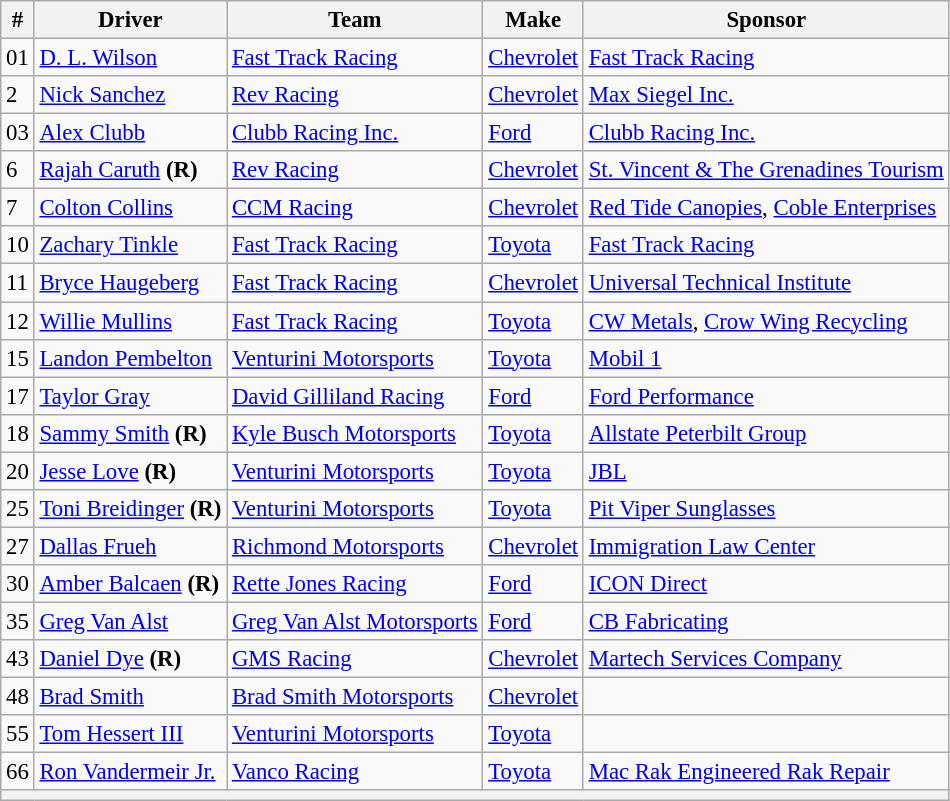<table class="wikitable" style="font-size:95%">
<tr>
<th>#</th>
<th>Driver</th>
<th>Team</th>
<th>Make</th>
<th>Sponsor</th>
</tr>
<tr>
<td>01</td>
<td><a href='#'>D. L. Wilson</a></td>
<td><a href='#'>Fast Track Racing</a></td>
<td><a href='#'>Chevrolet</a></td>
<td><a href='#'>Fast Track Racing</a></td>
</tr>
<tr>
<td>2</td>
<td><a href='#'>Nick Sanchez</a></td>
<td><a href='#'>Rev Racing</a></td>
<td><a href='#'>Chevrolet</a></td>
<td><a href='#'>Max Siegel Inc.</a></td>
</tr>
<tr>
<td>03</td>
<td><a href='#'>Alex Clubb</a></td>
<td><a href='#'>Clubb Racing Inc.</a></td>
<td><a href='#'>Ford</a></td>
<td><a href='#'>Clubb Racing Inc.</a></td>
</tr>
<tr>
<td>6</td>
<td><a href='#'>Rajah Caruth</a> <strong>(R)</strong></td>
<td><a href='#'>Rev Racing</a></td>
<td><a href='#'>Chevrolet</a></td>
<td><a href='#'>St. Vincent & The Grenadines Tourism</a></td>
</tr>
<tr>
<td>7</td>
<td><a href='#'>Colton Collins</a></td>
<td><a href='#'>CCM Racing</a></td>
<td><a href='#'>Chevrolet</a></td>
<td><a href='#'>Red Tide Canopies</a>, <a href='#'>Coble Enterprises</a></td>
</tr>
<tr>
<td>10</td>
<td><a href='#'>Zachary Tinkle</a></td>
<td><a href='#'>Fast Track Racing</a></td>
<td><a href='#'>Toyota</a></td>
<td><a href='#'>Fast Track Racing</a></td>
</tr>
<tr>
<td>11</td>
<td><a href='#'>Bryce Haugeberg</a></td>
<td><a href='#'>Fast Track Racing</a></td>
<td><a href='#'>Chevrolet</a></td>
<td><a href='#'>Universal Technical Institute</a></td>
</tr>
<tr>
<td>12</td>
<td><a href='#'>Willie Mullins</a></td>
<td><a href='#'>Fast Track Racing</a></td>
<td><a href='#'>Toyota</a></td>
<td><a href='#'>CW Metals</a>, <a href='#'>Crow Wing Recycling</a></td>
</tr>
<tr>
<td>15</td>
<td><a href='#'>Landon Pembelton</a></td>
<td><a href='#'>Venturini Motorsports</a></td>
<td><a href='#'>Toyota</a></td>
<td><a href='#'>Mobil 1</a></td>
</tr>
<tr>
<td>17</td>
<td><a href='#'>Taylor Gray</a></td>
<td><a href='#'>David Gilliland Racing</a></td>
<td><a href='#'>Ford</a></td>
<td><a href='#'>Ford Performance</a></td>
</tr>
<tr>
<td>18</td>
<td><a href='#'>Sammy Smith</a> <strong>(R)</strong></td>
<td><a href='#'>Kyle Busch Motorsports</a></td>
<td><a href='#'>Toyota</a></td>
<td><a href='#'>Allstate Peterbilt Group</a></td>
</tr>
<tr>
<td>20</td>
<td><a href='#'>Jesse Love</a> <strong>(R)</strong></td>
<td><a href='#'>Venturini Motorsports</a></td>
<td><a href='#'>Toyota</a></td>
<td><a href='#'>JBL</a></td>
</tr>
<tr>
<td>25</td>
<td><a href='#'>Toni Breidinger</a> <strong>(R)</strong></td>
<td><a href='#'>Venturini Motorsports</a></td>
<td><a href='#'>Toyota</a></td>
<td><a href='#'>Pit Viper Sunglasses</a></td>
</tr>
<tr>
<td>27</td>
<td><a href='#'>Dallas Frueh</a></td>
<td><a href='#'>Richmond Motorsports</a></td>
<td><a href='#'>Chevrolet</a></td>
<td><a href='#'>Immigration Law Center</a></td>
</tr>
<tr>
<td>30</td>
<td><a href='#'>Amber Balcaen</a> <strong>(R)</strong></td>
<td><a href='#'>Rette Jones Racing</a></td>
<td><a href='#'>Ford</a></td>
<td><a href='#'>ICON Direct</a></td>
</tr>
<tr>
<td>35</td>
<td><a href='#'>Greg Van Alst</a></td>
<td><a href='#'>Greg Van Alst Motorsports</a></td>
<td><a href='#'>Ford</a></td>
<td><a href='#'>CB Fabricating</a></td>
</tr>
<tr>
<td>43</td>
<td><a href='#'>Daniel Dye</a> <strong>(R)</strong></td>
<td><a href='#'>GMS Racing</a></td>
<td><a href='#'>Chevrolet</a></td>
<td><a href='#'>Martech Services Company</a></td>
</tr>
<tr>
<td>48</td>
<td><a href='#'>Brad Smith</a></td>
<td><a href='#'>Brad Smith Motorsports</a></td>
<td><a href='#'>Chevrolet</a></td>
<td></td>
</tr>
<tr>
<td>55</td>
<td><a href='#'>Tom Hessert III</a></td>
<td><a href='#'>Venturini Motorsports</a></td>
<td><a href='#'>Toyota</a></td>
<td></td>
</tr>
<tr>
<td>66</td>
<td><a href='#'>Ron Vandermeir Jr.</a></td>
<td><a href='#'>Vanco Racing</a></td>
<td><a href='#'>Toyota</a></td>
<td><a href='#'>Mac Rak Engineered Rak Repair</a></td>
</tr>
<tr>
<th colspan="5"></th>
</tr>
</table>
